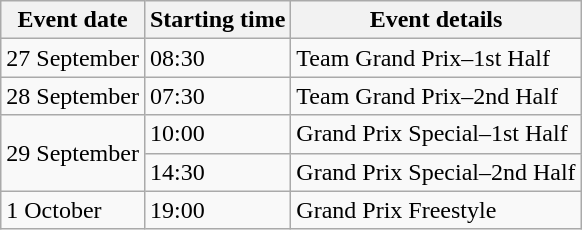<table class="wikitable">
<tr>
<th>Event date</th>
<th>Starting time</th>
<th>Event details</th>
</tr>
<tr>
<td>27 September</td>
<td>08:30</td>
<td>Team Grand Prix–1st Half</td>
</tr>
<tr>
<td>28 September</td>
<td>07:30</td>
<td>Team Grand Prix–2nd Half</td>
</tr>
<tr>
<td rowspan=2>29 September</td>
<td>10:00</td>
<td>Grand Prix Special–1st Half</td>
</tr>
<tr>
<td>14:30</td>
<td>Grand Prix Special–2nd Half</td>
</tr>
<tr>
<td>1 October</td>
<td>19:00</td>
<td>Grand Prix Freestyle</td>
</tr>
</table>
